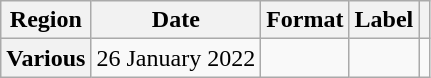<table class="wikitable plainrowheaders">
<tr>
<th scope="col">Region</th>
<th scope="col">Date</th>
<th scope="col">Format</th>
<th scope="col">Label</th>
<th scope="col"></th>
</tr>
<tr>
<th scope="row">Various</th>
<td>26 January  2022</td>
<td></td>
<td></td>
<td></td>
</tr>
</table>
